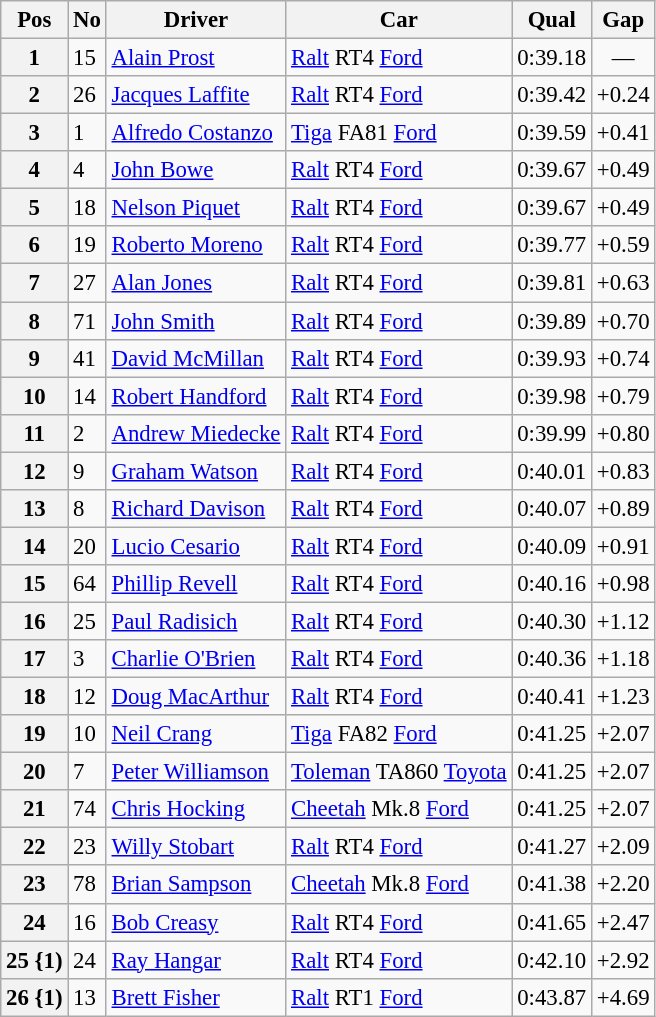<table class="wikitable sortable" style="font-size: 95%;">
<tr>
<th>Pos</th>
<th>No</th>
<th>Driver</th>
<th>Car</th>
<th>Qual</th>
<th>Gap</th>
</tr>
<tr>
<th>1</th>
<td>15</td>
<td> <a href='#'>Alain Prost</a></td>
<td><a href='#'>Ralt</a> RT4 <a href='#'>Ford</a></td>
<td>0:39.18</td>
<td align="center">—</td>
</tr>
<tr>
<th>2</th>
<td>26</td>
<td> <a href='#'>Jacques Laffite</a></td>
<td><a href='#'>Ralt</a> RT4 <a href='#'>Ford</a></td>
<td>0:39.42</td>
<td>+0.24</td>
</tr>
<tr>
<th>3</th>
<td>1</td>
<td> <a href='#'>Alfredo Costanzo</a></td>
<td><a href='#'>Tiga</a> FA81 <a href='#'>Ford</a></td>
<td>0:39.59</td>
<td>+0.41</td>
</tr>
<tr>
<th>4</th>
<td>4</td>
<td> <a href='#'>John Bowe</a></td>
<td><a href='#'>Ralt</a> RT4 <a href='#'>Ford</a></td>
<td>0:39.67</td>
<td>+0.49</td>
</tr>
<tr>
<th>5</th>
<td>18</td>
<td> <a href='#'>Nelson Piquet</a></td>
<td><a href='#'>Ralt</a> RT4 <a href='#'>Ford</a></td>
<td>0:39.67</td>
<td>+0.49</td>
</tr>
<tr>
<th>6</th>
<td>19</td>
<td> <a href='#'>Roberto Moreno</a></td>
<td><a href='#'>Ralt</a> RT4 <a href='#'>Ford</a></td>
<td>0:39.77</td>
<td>+0.59</td>
</tr>
<tr>
<th>7</th>
<td>27</td>
<td> <a href='#'>Alan Jones</a></td>
<td><a href='#'>Ralt</a> RT4 <a href='#'>Ford</a></td>
<td>0:39.81</td>
<td>+0.63</td>
</tr>
<tr>
<th>8</th>
<td>71</td>
<td> <a href='#'>John Smith</a></td>
<td><a href='#'>Ralt</a> RT4 <a href='#'>Ford</a></td>
<td>0:39.89</td>
<td>+0.70</td>
</tr>
<tr>
<th>9</th>
<td>41</td>
<td> <a href='#'>David McMillan</a></td>
<td><a href='#'>Ralt</a> RT4 <a href='#'>Ford</a></td>
<td>0:39.93</td>
<td>+0.74</td>
</tr>
<tr>
<th>10</th>
<td>14</td>
<td> <a href='#'>Robert Handford</a></td>
<td><a href='#'>Ralt</a> RT4 <a href='#'>Ford</a></td>
<td>0:39.98</td>
<td>+0.79</td>
</tr>
<tr>
<th>11</th>
<td>2</td>
<td> <a href='#'>Andrew Miedecke</a></td>
<td><a href='#'>Ralt</a> RT4 <a href='#'>Ford</a></td>
<td>0:39.99</td>
<td>+0.80</td>
</tr>
<tr>
<th>12</th>
<td>9</td>
<td> <a href='#'>Graham Watson</a></td>
<td><a href='#'>Ralt</a> RT4 <a href='#'>Ford</a></td>
<td>0:40.01</td>
<td>+0.83</td>
</tr>
<tr>
<th>13</th>
<td>8</td>
<td> <a href='#'>Richard Davison</a></td>
<td><a href='#'>Ralt</a> RT4 <a href='#'>Ford</a></td>
<td>0:40.07</td>
<td>+0.89</td>
</tr>
<tr>
<th>14</th>
<td>20</td>
<td> <a href='#'>Lucio Cesario</a></td>
<td><a href='#'>Ralt</a> RT4 <a href='#'>Ford</a></td>
<td>0:40.09</td>
<td>+0.91</td>
</tr>
<tr>
<th>15</th>
<td>64</td>
<td> <a href='#'>Phillip Revell</a></td>
<td><a href='#'>Ralt</a> RT4 <a href='#'>Ford</a></td>
<td>0:40.16</td>
<td>+0.98</td>
</tr>
<tr>
<th>16</th>
<td>25</td>
<td> <a href='#'>Paul Radisich</a></td>
<td><a href='#'>Ralt</a> RT4 <a href='#'>Ford</a></td>
<td>0:40.30</td>
<td>+1.12</td>
</tr>
<tr>
<th>17</th>
<td>3</td>
<td> <a href='#'>Charlie O'Brien</a></td>
<td><a href='#'>Ralt</a> RT4 <a href='#'>Ford</a></td>
<td>0:40.36</td>
<td>+1.18</td>
</tr>
<tr>
<th>18</th>
<td>12</td>
<td> <a href='#'>Doug MacArthur</a></td>
<td><a href='#'>Ralt</a> RT4 <a href='#'>Ford</a></td>
<td>0:40.41</td>
<td>+1.23</td>
</tr>
<tr>
<th>19</th>
<td>10</td>
<td> <a href='#'>Neil Crang</a></td>
<td><a href='#'>Tiga</a> FA82 <a href='#'>Ford</a></td>
<td>0:41.25</td>
<td>+2.07</td>
</tr>
<tr>
<th>20</th>
<td>7</td>
<td> <a href='#'>Peter Williamson</a></td>
<td><a href='#'>Toleman</a> TA860 <a href='#'>Toyota</a></td>
<td>0:41.25</td>
<td>+2.07</td>
</tr>
<tr>
<th>21</th>
<td>74</td>
<td> <a href='#'>Chris Hocking</a></td>
<td><a href='#'>Cheetah</a> Mk.8 <a href='#'>Ford</a></td>
<td>0:41.25</td>
<td>+2.07</td>
</tr>
<tr>
<th>22</th>
<td>23</td>
<td> <a href='#'>Willy Stobart</a></td>
<td><a href='#'>Ralt</a> RT4 <a href='#'>Ford</a></td>
<td>0:41.27</td>
<td>+2.09</td>
</tr>
<tr>
<th>23</th>
<td>78</td>
<td> <a href='#'>Brian Sampson</a></td>
<td><a href='#'>Cheetah</a> Mk.8 <a href='#'>Ford</a></td>
<td>0:41.38</td>
<td>+2.20</td>
</tr>
<tr>
<th>24</th>
<td>16</td>
<td> <a href='#'>Bob Creasy</a></td>
<td><a href='#'>Ralt</a> RT4 <a href='#'>Ford</a></td>
<td>0:41.65</td>
<td>+2.47</td>
</tr>
<tr>
<th>25 {1)</th>
<td>24</td>
<td> <a href='#'>Ray Hangar</a></td>
<td><a href='#'>Ralt</a> RT4 <a href='#'>Ford</a></td>
<td>0:42.10</td>
<td>+2.92</td>
</tr>
<tr>
<th>26 {1)</th>
<td>13</td>
<td> <a href='#'>Brett Fisher</a></td>
<td><a href='#'>Ralt</a> RT1 <a href='#'>Ford</a></td>
<td>0:43.87</td>
<td>+4.69</td>
</tr>
</table>
